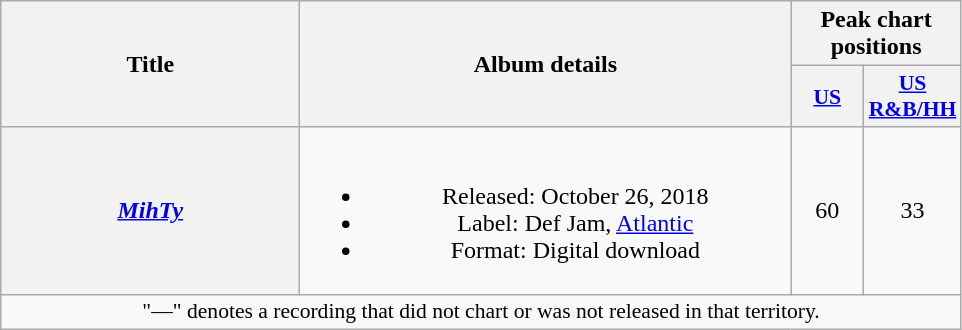<table class="wikitable plainrowheaders" style="text-align:center;" border="1">
<tr>
<th scope="col" rowspan="2" style="width:12em;">Title</th>
<th scope="col" rowspan="2" style="width:20em;">Album details</th>
<th colspan="2" scope="col">Peak chart positions</th>
</tr>
<tr>
<th scope="col" style="width:2.9em;font-size:90%;"><a href='#'>US</a><br></th>
<th scope="col" style="width:2.9em;font-size:90%;"><a href='#'>US<br>R&B/HH</a><br></th>
</tr>
<tr>
<th scope="row"><em><a href='#'>MihTy</a></em><br></th>
<td><br><ul><li>Released: October 26, 2018</li><li>Label: Def Jam, <a href='#'>Atlantic</a></li><li>Format: Digital download</li></ul></td>
<td>60</td>
<td>33</td>
</tr>
<tr>
<td colspan="10" style="font-size:90%">"—" denotes a recording that did not chart or was not released in that territory.</td>
</tr>
</table>
